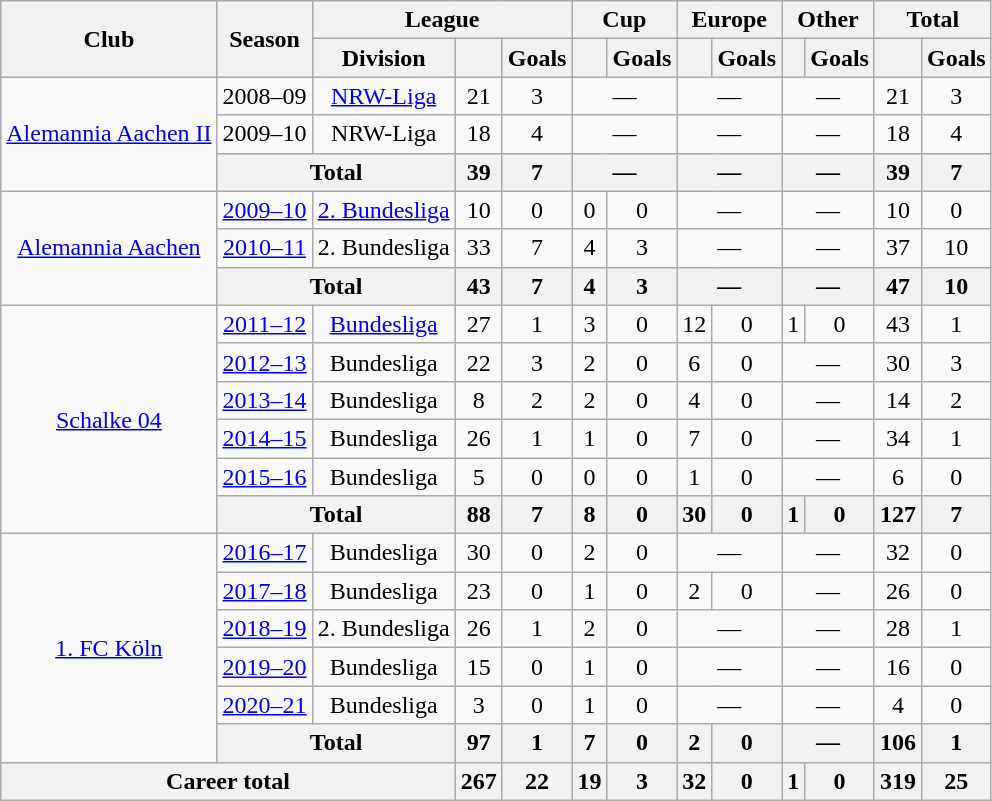<table class="wikitable" style="text-align:center">
<tr>
<th rowspan="2">Club</th>
<th rowspan="2">Season</th>
<th colspan="3">League</th>
<th colspan="2">Cup</th>
<th colspan="2">Europe</th>
<th colspan="2">Other</th>
<th colspan="2">Total</th>
</tr>
<tr>
<th>Division</th>
<th></th>
<th>Goals</th>
<th></th>
<th>Goals</th>
<th></th>
<th>Goals</th>
<th></th>
<th>Goals</th>
<th></th>
<th>Goals</th>
</tr>
<tr>
<td rowspan="3"><a href='#'>Alemannia Aachen II</a></td>
<td>2008–09</td>
<td><a href='#'>NRW-Liga</a></td>
<td>21</td>
<td>3</td>
<td colspan="2">—</td>
<td colspan="2">—</td>
<td colspan="2">—</td>
<td>21</td>
<td>3</td>
</tr>
<tr>
<td>2009–10</td>
<td>NRW-Liga</td>
<td>18</td>
<td>4</td>
<td colspan="2">—</td>
<td colspan="2">—</td>
<td colspan="2">—</td>
<td>18</td>
<td>4</td>
</tr>
<tr>
<th colspan="2">Total</th>
<th>39</th>
<th>7</th>
<th colspan="2">—</th>
<th colspan="2">—</th>
<th colspan="2">—</th>
<th>39</th>
<th>7</th>
</tr>
<tr>
<td rowspan="3"><a href='#'>Alemannia Aachen</a></td>
<td><a href='#'>2009–10</a></td>
<td><a href='#'>2. Bundesliga</a></td>
<td>10</td>
<td>0</td>
<td>0</td>
<td>0</td>
<td colspan="2">—</td>
<td colspan="2">—</td>
<td>10</td>
<td>0</td>
</tr>
<tr>
<td><a href='#'>2010–11</a></td>
<td>2. Bundesliga</td>
<td>33</td>
<td>7</td>
<td>4</td>
<td>3</td>
<td colspan="2">—</td>
<td colspan="2">—</td>
<td>37</td>
<td>10</td>
</tr>
<tr>
<th colspan="2">Total</th>
<th>43</th>
<th>7</th>
<th>4</th>
<th>3</th>
<th colspan="2">—</th>
<th colspan="2">—</th>
<th>47</th>
<th>10</th>
</tr>
<tr>
<td rowspan="6"><a href='#'>Schalke 04</a></td>
<td><a href='#'>2011–12</a></td>
<td><a href='#'>Bundesliga</a></td>
<td>27</td>
<td>1</td>
<td>3</td>
<td>0</td>
<td>12</td>
<td>0</td>
<td>1</td>
<td>0</td>
<td>43</td>
<td>1</td>
</tr>
<tr>
<td><a href='#'>2012–13</a></td>
<td>Bundesliga</td>
<td>22</td>
<td>3</td>
<td>2</td>
<td>0</td>
<td>6</td>
<td>0</td>
<td colspan="2">—</td>
<td>30</td>
<td>3</td>
</tr>
<tr>
<td><a href='#'>2013–14</a></td>
<td>Bundesliga</td>
<td>8</td>
<td>2</td>
<td>2</td>
<td>0</td>
<td>4</td>
<td>0</td>
<td colspan="2">—</td>
<td>14</td>
<td>2</td>
</tr>
<tr>
<td><a href='#'>2014–15</a></td>
<td>Bundesliga</td>
<td>26</td>
<td>1</td>
<td>1</td>
<td>0</td>
<td>7</td>
<td>0</td>
<td colspan="2">—</td>
<td>34</td>
<td>1</td>
</tr>
<tr>
<td><a href='#'>2015–16</a></td>
<td>Bundesliga</td>
<td>5</td>
<td>0</td>
<td>0</td>
<td>0</td>
<td>1</td>
<td>0</td>
<td colspan="2">—</td>
<td>6</td>
<td>0</td>
</tr>
<tr>
<th colspan="2">Total</th>
<th>88</th>
<th>7</th>
<th>8</th>
<th>0</th>
<th>30</th>
<th>0</th>
<th>1</th>
<th>0</th>
<th>127</th>
<th>7</th>
</tr>
<tr>
<td rowspan="6"><a href='#'>1. FC Köln</a></td>
<td><a href='#'>2016–17</a></td>
<td>Bundesliga</td>
<td>30</td>
<td>0</td>
<td>2</td>
<td>0</td>
<td colspan="2">—</td>
<td colspan="2">—</td>
<td>32</td>
<td>0</td>
</tr>
<tr>
<td><a href='#'>2017–18</a></td>
<td>Bundesliga</td>
<td>23</td>
<td>0</td>
<td>1</td>
<td>0</td>
<td>2</td>
<td>0</td>
<td colspan="2">—</td>
<td>26</td>
<td>0</td>
</tr>
<tr>
<td><a href='#'>2018–19</a></td>
<td>2. Bundesliga</td>
<td>26</td>
<td>1</td>
<td>2</td>
<td>0</td>
<td colspan="2">—</td>
<td colspan="2">—</td>
<td>28</td>
<td>1</td>
</tr>
<tr>
<td><a href='#'>2019–20</a></td>
<td>Bundesliga</td>
<td>15</td>
<td>0</td>
<td>1</td>
<td>0</td>
<td colspan="2">—</td>
<td colspan="2">—</td>
<td>16</td>
<td>0</td>
</tr>
<tr>
<td><a href='#'>2020–21</a></td>
<td>Bundesliga</td>
<td>3</td>
<td>0</td>
<td>1</td>
<td>0</td>
<td colspan="2">—</td>
<td colspan="2">—</td>
<td>4</td>
<td>0</td>
</tr>
<tr>
<th colspan="2">Total</th>
<th>97</th>
<th>1</th>
<th>7</th>
<th>0</th>
<th>2</th>
<th>0</th>
<th colspan="2">—</th>
<th>106</th>
<th>1</th>
</tr>
<tr>
<th colspan="3">Career total</th>
<th>267</th>
<th>22</th>
<th>19</th>
<th>3</th>
<th>32</th>
<th>0</th>
<th>1</th>
<th>0</th>
<th>319</th>
<th>25</th>
</tr>
</table>
